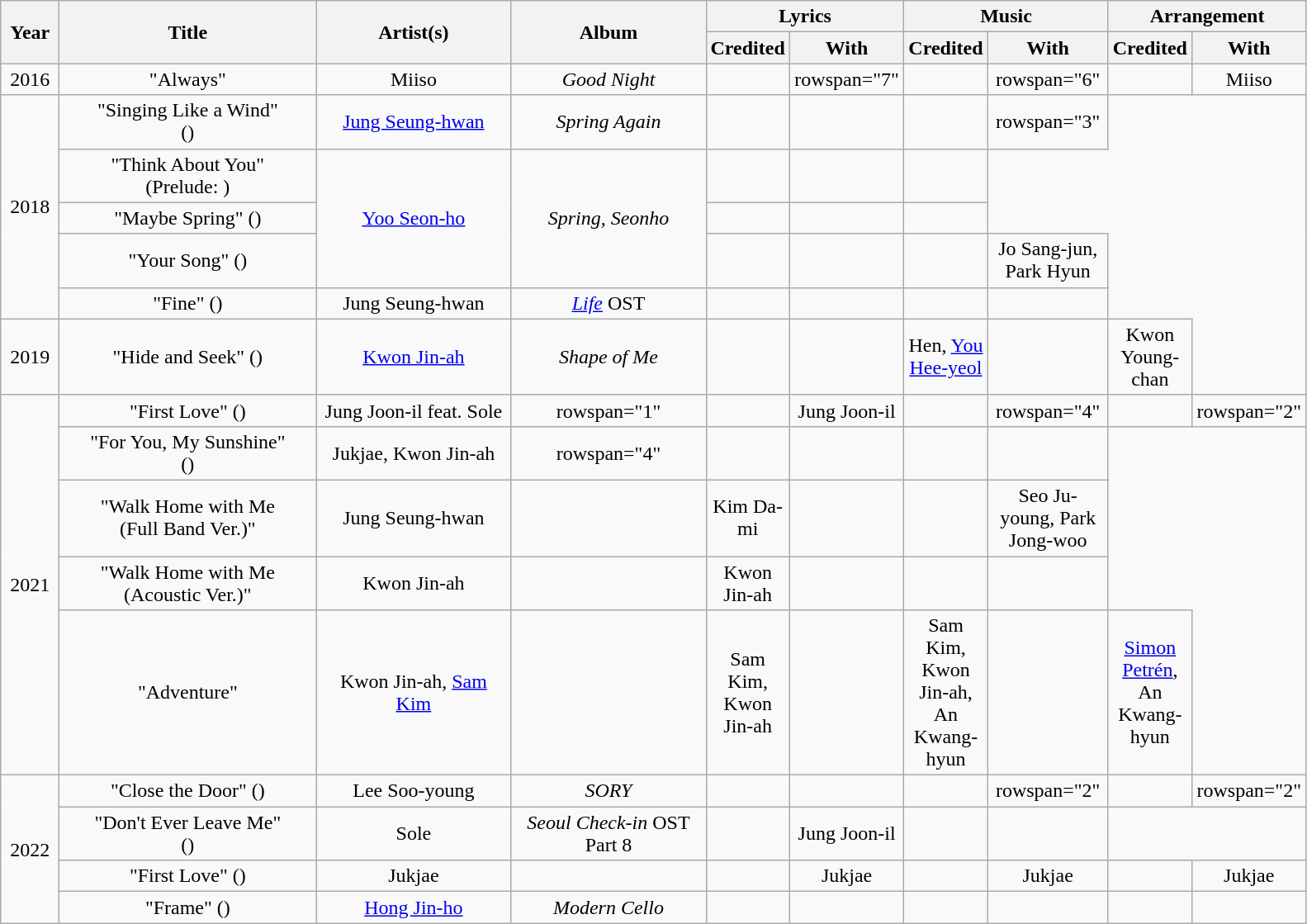<table class="wikitable plainrowheaders" style="text-align:center;">
<tr>
<th rowspan="2" width="40px">Year</th>
<th rowspan="2" width="200px">Title</th>
<th rowspan="2" width="150px">Artist(s)</th>
<th rowspan="2" width="150px">Album</th>
<th colspan="2">Lyrics</th>
<th colspan="2">Music</th>
<th colspan="2">Arrangement</th>
</tr>
<tr>
<th width="50px">Credited</th>
<th width="85px">With</th>
<th width="50px">Credited</th>
<th width="90px">With</th>
<th width="50px">Credited</th>
<th width="85px">With</th>
</tr>
<tr>
<td>2016</td>
<td>"Always"</td>
<td>Miiso</td>
<td><em>Good Night</em></td>
<td></td>
<td>rowspan="7" </td>
<td></td>
<td>rowspan="6" </td>
<td></td>
<td>Miiso</td>
</tr>
<tr>
<td rowspan="5">2018</td>
<td>"Singing Like a Wind"<br>()</td>
<td><a href='#'>Jung Seung-hwan</a></td>
<td><em>Spring Again</em></td>
<td></td>
<td></td>
<td></td>
<td>rowspan="3" </td>
</tr>
<tr>
<td>"Think About You"<br>(Prelude: )</td>
<td rowspan="3"><a href='#'>Yoo Seon-ho</a></td>
<td rowspan="3"><em>Spring, Seonho</em></td>
<td></td>
<td></td>
<td></td>
</tr>
<tr>
<td>"Maybe Spring" ()</td>
<td></td>
<td></td>
<td></td>
</tr>
<tr>
<td>"Your Song" ()</td>
<td></td>
<td></td>
<td></td>
<td>Jo Sang-jun, Park Hyun</td>
</tr>
<tr>
<td>"Fine" ()</td>
<td>Jung Seung-hwan</td>
<td><em><a href='#'>Life</a></em> OST</td>
<td></td>
<td></td>
<td></td>
<td></td>
</tr>
<tr>
<td>2019</td>
<td>"Hide and Seek" ()</td>
<td><a href='#'>Kwon Jin-ah</a></td>
<td><em>Shape of Me</em></td>
<td></td>
<td></td>
<td>Hen, <a href='#'>You Hee-yeol</a></td>
<td></td>
<td>Kwon Young-chan</td>
</tr>
<tr>
<td rowspan="5">2021</td>
<td>"First Love" ()</td>
<td>Jung Joon-il feat. Sole</td>
<td>rowspan="1" </td>
<td></td>
<td>Jung Joon-il</td>
<td></td>
<td>rowspan="4" </td>
<td></td>
<td>rowspan="2" </td>
</tr>
<tr>
<td>"For You, My Sunshine"<br>()</td>
<td>Jukjae, Kwon Jin-ah</td>
<td>rowspan="4" </td>
<td></td>
<td></td>
<td></td>
<td></td>
</tr>
<tr>
<td>"Walk Home with Me<br>(Full Band Ver.)"</td>
<td>Jung Seung-hwan</td>
<td></td>
<td>Kim Da-mi</td>
<td></td>
<td></td>
<td>Seo Ju-young, Park Jong-woo</td>
</tr>
<tr>
<td>"Walk Home with Me<br>(Acoustic Ver.)"</td>
<td>Kwon Jin-ah</td>
<td></td>
<td>Kwon Jin-ah</td>
<td></td>
<td></td>
<td></td>
</tr>
<tr>
<td>"Adventure"</td>
<td>Kwon Jin-ah, <a href='#'>Sam Kim</a></td>
<td></td>
<td>Sam Kim, Kwon Jin-ah</td>
<td></td>
<td>Sam Kim, Kwon Jin-ah, An Kwang-hyun</td>
<td></td>
<td><a href='#'>Simon Petrén</a>, An Kwang-hyun</td>
</tr>
<tr>
<td rowspan="4">2022</td>
<td>"Close the Door" ()</td>
<td>Lee Soo-young</td>
<td><em>SORY</em></td>
<td></td>
<td></td>
<td></td>
<td>rowspan="2"</td>
<td></td>
<td>rowspan="2"</td>
</tr>
<tr>
<td>"Don't Ever Leave Me" <br>()</td>
<td>Sole</td>
<td><em>Seoul Check-in</em> OST Part 8</td>
<td></td>
<td>Jung Joon-il</td>
<td></td>
<td></td>
</tr>
<tr>
<td>"First Love" ()</td>
<td>Jukjae</td>
<td></td>
<td></td>
<td>Jukjae</td>
<td></td>
<td>Jukjae</td>
<td></td>
<td>Jukjae</td>
</tr>
<tr>
<td>"Frame" ()</td>
<td><a href='#'>Hong Jin-ho</a></td>
<td><em>Modern Cello</em></td>
<td></td>
<td></td>
<td></td>
<td></td>
<td></td>
<td></td>
</tr>
</table>
